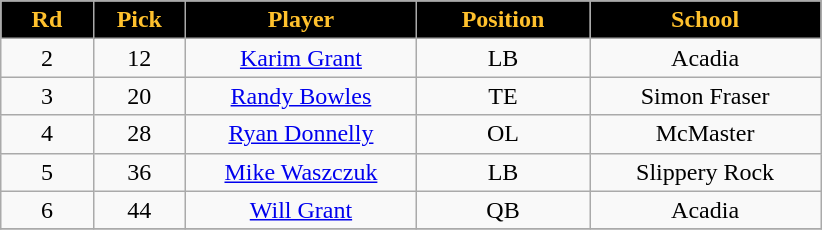<table class="wikitable sortable">
<tr>
<th style="background:#000000;color:#FFC12D;"  width="8%">Rd</th>
<th style="background:#000000;color:#FFC12D;"  width="8%">Pick</th>
<th style="background:#000000;color:#FFC12D;"  width="20%">Player</th>
<th style="background:#000000;color:#FFC12D;"  width="15%">Position</th>
<th style="background:#000000;color:#FFC12D;"  width="20%">School</th>
</tr>
<tr align="center">
<td align=center>2</td>
<td>12</td>
<td><a href='#'>Karim Grant</a></td>
<td>LB</td>
<td>Acadia</td>
</tr>
<tr align="center">
<td align=center>3</td>
<td>20</td>
<td><a href='#'>Randy Bowles</a></td>
<td>TE</td>
<td>Simon Fraser</td>
</tr>
<tr align="center">
<td align=center>4</td>
<td>28</td>
<td><a href='#'>Ryan Donnelly</a></td>
<td>OL</td>
<td>McMaster</td>
</tr>
<tr align="center">
<td align=center>5</td>
<td>36</td>
<td><a href='#'>Mike Waszczuk</a></td>
<td>LB</td>
<td>Slippery Rock</td>
</tr>
<tr align="center">
<td align=center>6</td>
<td>44</td>
<td><a href='#'>Will Grant</a></td>
<td>QB</td>
<td>Acadia</td>
</tr>
<tr>
</tr>
</table>
